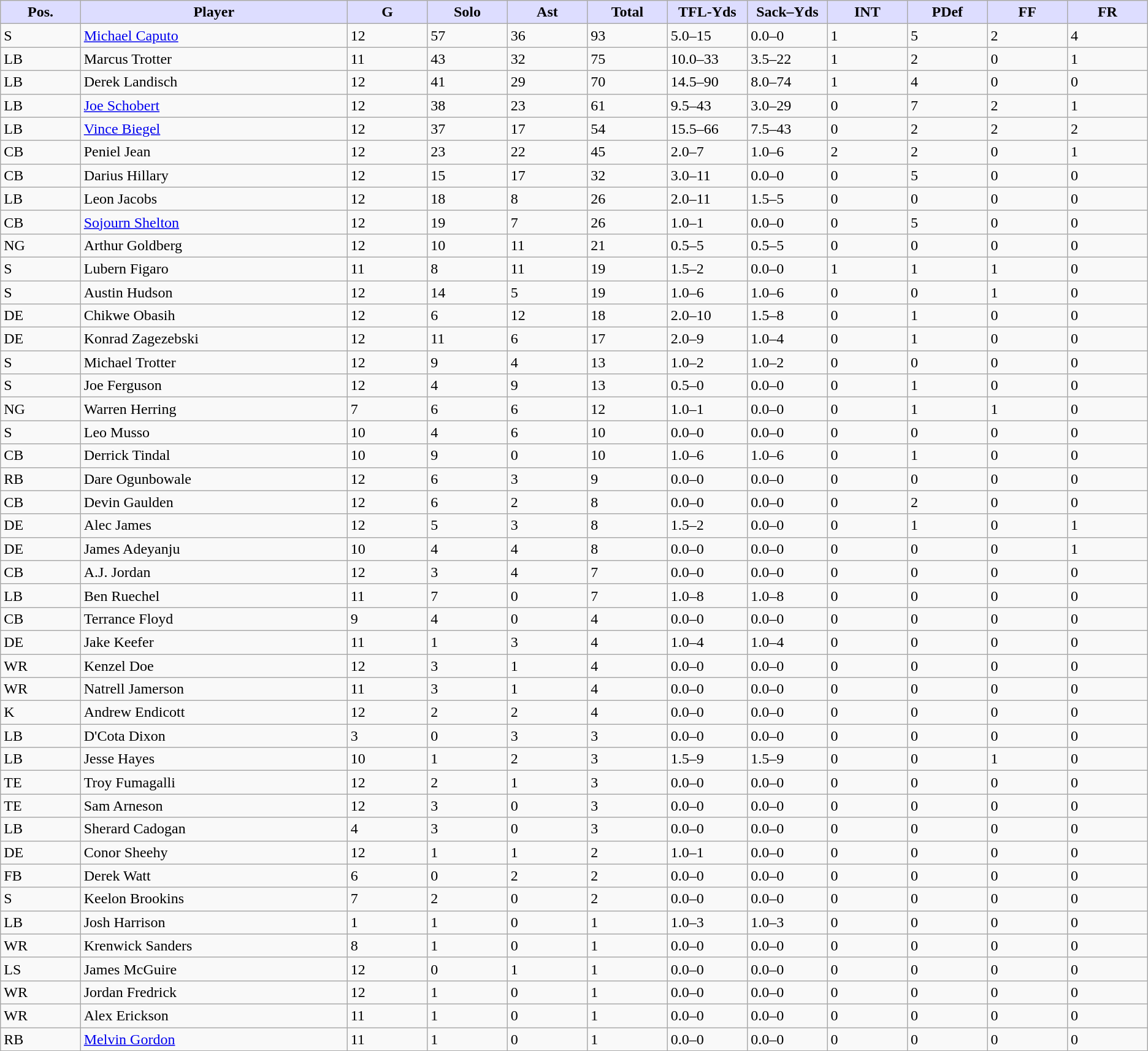<table class="wikitable sortable">
<tr>
<th style="background:#ddf; width:6%;">Pos.</th>
<th style="background:#ddf; width:20%;">Player</th>
<th style="background:#ddf; width:6%;">G</th>
<th style="background:#ddf; width:6%;">Solo</th>
<th style="background:#ddf; width:6%;">Ast</th>
<th style="background:#ddf; width:6%;">Total</th>
<th style="background:#ddf; width:6%;">TFL-Yds</th>
<th style="background:#ddf; width:6%;">Sack–Yds</th>
<th style="background:#ddf; width:6%;">INT</th>
<th style="background:#ddf; width:6%;">PDef</th>
<th style="background:#ddf; width:6%;">FF</th>
<th style="background:#ddf; width:6%;">FR</th>
</tr>
<tr>
<td>S</td>
<td><a href='#'>Michael Caputo</a></td>
<td>12</td>
<td>57</td>
<td>36</td>
<td>93</td>
<td>5.0–15</td>
<td>0.0–0</td>
<td>1</td>
<td>5</td>
<td>2</td>
<td>4</td>
</tr>
<tr>
<td>LB</td>
<td>Marcus Trotter</td>
<td>11</td>
<td>43</td>
<td>32</td>
<td>75</td>
<td>10.0–33</td>
<td>3.5–22</td>
<td>1</td>
<td>2</td>
<td>0</td>
<td>1</td>
</tr>
<tr>
<td>LB</td>
<td>Derek Landisch</td>
<td>12</td>
<td>41</td>
<td>29</td>
<td>70</td>
<td>14.5–90</td>
<td>8.0–74</td>
<td>1</td>
<td>4</td>
<td>0</td>
<td>0</td>
</tr>
<tr>
<td>LB</td>
<td><a href='#'>Joe Schobert</a></td>
<td>12</td>
<td>38</td>
<td>23</td>
<td>61</td>
<td>9.5–43</td>
<td>3.0–29</td>
<td>0</td>
<td>7</td>
<td>2</td>
<td>1</td>
</tr>
<tr>
<td>LB</td>
<td><a href='#'>Vince Biegel</a></td>
<td>12</td>
<td>37</td>
<td>17</td>
<td>54</td>
<td>15.5–66</td>
<td>7.5–43</td>
<td>0</td>
<td>2</td>
<td>2</td>
<td>2</td>
</tr>
<tr>
<td>CB</td>
<td>Peniel Jean</td>
<td>12</td>
<td>23</td>
<td>22</td>
<td>45</td>
<td>2.0–7</td>
<td>1.0–6</td>
<td>2</td>
<td>2</td>
<td>0</td>
<td>1</td>
</tr>
<tr>
<td>CB</td>
<td>Darius Hillary</td>
<td>12</td>
<td>15</td>
<td>17</td>
<td>32</td>
<td>3.0–11</td>
<td>0.0–0</td>
<td>0</td>
<td>5</td>
<td>0</td>
<td>0</td>
</tr>
<tr>
<td>LB</td>
<td>Leon Jacobs</td>
<td>12</td>
<td>18</td>
<td>8</td>
<td>26</td>
<td>2.0–11</td>
<td>1.5–5</td>
<td>0</td>
<td>0</td>
<td>0</td>
<td>0</td>
</tr>
<tr>
<td>CB</td>
<td><a href='#'>Sojourn Shelton</a></td>
<td>12</td>
<td>19</td>
<td>7</td>
<td>26</td>
<td>1.0–1</td>
<td>0.0–0</td>
<td>0</td>
<td>5</td>
<td>0</td>
<td>0</td>
</tr>
<tr>
<td>NG</td>
<td>Arthur Goldberg</td>
<td>12</td>
<td>10</td>
<td>11</td>
<td>21</td>
<td>0.5–5</td>
<td>0.5–5</td>
<td>0</td>
<td>0</td>
<td>0</td>
<td>0</td>
</tr>
<tr>
<td>S</td>
<td>Lubern Figaro</td>
<td>11</td>
<td>8</td>
<td>11</td>
<td>19</td>
<td>1.5–2</td>
<td>0.0–0</td>
<td>1</td>
<td>1</td>
<td>1</td>
<td>0</td>
</tr>
<tr>
<td>S</td>
<td>Austin Hudson</td>
<td>12</td>
<td>14</td>
<td>5</td>
<td>19</td>
<td>1.0–6</td>
<td>1.0–6</td>
<td>0</td>
<td>0</td>
<td>1</td>
<td>0</td>
</tr>
<tr>
<td>DE</td>
<td>Chikwe Obasih</td>
<td>12</td>
<td>6</td>
<td>12</td>
<td>18</td>
<td>2.0–10</td>
<td>1.5–8</td>
<td>0</td>
<td>1</td>
<td>0</td>
<td>0</td>
</tr>
<tr>
<td>DE</td>
<td>Konrad Zagezebski</td>
<td>12</td>
<td>11</td>
<td>6</td>
<td>17</td>
<td>2.0–9</td>
<td>1.0–4</td>
<td>0</td>
<td>1</td>
<td>0</td>
<td>0</td>
</tr>
<tr>
<td>S</td>
<td>Michael Trotter</td>
<td>12</td>
<td>9</td>
<td>4</td>
<td>13</td>
<td>1.0–2</td>
<td>1.0–2</td>
<td>0</td>
<td>0</td>
<td>0</td>
<td>0</td>
</tr>
<tr>
<td>S</td>
<td>Joe Ferguson</td>
<td>12</td>
<td>4</td>
<td>9</td>
<td>13</td>
<td>0.5–0</td>
<td>0.0–0</td>
<td>0</td>
<td>1</td>
<td>0</td>
<td>0</td>
</tr>
<tr>
<td>NG</td>
<td>Warren Herring</td>
<td>7</td>
<td>6</td>
<td>6</td>
<td>12</td>
<td>1.0–1</td>
<td>0.0–0</td>
<td>0</td>
<td>1</td>
<td>1</td>
<td>0</td>
</tr>
<tr>
<td>S</td>
<td>Leo Musso</td>
<td>10</td>
<td>4</td>
<td>6</td>
<td>10</td>
<td>0.0–0</td>
<td>0.0–0</td>
<td>0</td>
<td>0</td>
<td>0</td>
<td>0</td>
</tr>
<tr>
<td>CB</td>
<td>Derrick Tindal</td>
<td>10</td>
<td>9</td>
<td>0</td>
<td>10</td>
<td>1.0–6</td>
<td>1.0–6</td>
<td>0</td>
<td>1</td>
<td>0</td>
<td>0</td>
</tr>
<tr>
<td>RB</td>
<td>Dare Ogunbowale</td>
<td>12</td>
<td>6</td>
<td>3</td>
<td>9</td>
<td>0.0–0</td>
<td>0.0–0</td>
<td>0</td>
<td>0</td>
<td>0</td>
<td>0</td>
</tr>
<tr>
<td>CB</td>
<td>Devin Gaulden</td>
<td>12</td>
<td>6</td>
<td>2</td>
<td>8</td>
<td>0.0–0</td>
<td>0.0–0</td>
<td>0</td>
<td>2</td>
<td>0</td>
<td>0</td>
</tr>
<tr>
<td>DE</td>
<td>Alec James</td>
<td>12</td>
<td>5</td>
<td>3</td>
<td>8</td>
<td>1.5–2</td>
<td>0.0–0</td>
<td>0</td>
<td>1</td>
<td>0</td>
<td>1</td>
</tr>
<tr>
<td>DE</td>
<td>James Adeyanju</td>
<td>10</td>
<td>4</td>
<td>4</td>
<td>8</td>
<td>0.0–0</td>
<td>0.0–0</td>
<td>0</td>
<td>0</td>
<td>0</td>
<td>1</td>
</tr>
<tr>
<td>CB</td>
<td>A.J. Jordan</td>
<td>12</td>
<td>3</td>
<td>4</td>
<td>7</td>
<td>0.0–0</td>
<td>0.0–0</td>
<td>0</td>
<td>0</td>
<td>0</td>
<td>0</td>
</tr>
<tr>
<td>LB</td>
<td>Ben Ruechel</td>
<td>11</td>
<td>7</td>
<td>0</td>
<td>7</td>
<td>1.0–8</td>
<td>1.0–8</td>
<td>0</td>
<td>0</td>
<td>0</td>
<td>0</td>
</tr>
<tr>
<td>CB</td>
<td>Terrance Floyd</td>
<td>9</td>
<td>4</td>
<td>0</td>
<td>4</td>
<td>0.0–0</td>
<td>0.0–0</td>
<td>0</td>
<td>0</td>
<td>0</td>
<td>0</td>
</tr>
<tr>
<td>DE</td>
<td>Jake Keefer</td>
<td>11</td>
<td>1</td>
<td>3</td>
<td>4</td>
<td>1.0–4</td>
<td>1.0–4</td>
<td>0</td>
<td>0</td>
<td>0</td>
<td>0</td>
</tr>
<tr>
<td>WR</td>
<td>Kenzel Doe</td>
<td>12</td>
<td>3</td>
<td>1</td>
<td>4</td>
<td>0.0–0</td>
<td>0.0–0</td>
<td>0</td>
<td>0</td>
<td>0</td>
<td>0</td>
</tr>
<tr>
<td>WR</td>
<td>Natrell Jamerson</td>
<td>11</td>
<td>3</td>
<td>1</td>
<td>4</td>
<td>0.0–0</td>
<td>0.0–0</td>
<td>0</td>
<td>0</td>
<td>0</td>
<td>0</td>
</tr>
<tr>
<td>K</td>
<td>Andrew Endicott</td>
<td>12</td>
<td>2</td>
<td>2</td>
<td>4</td>
<td>0.0–0</td>
<td>0.0–0</td>
<td>0</td>
<td>0</td>
<td>0</td>
<td>0</td>
</tr>
<tr>
<td>LB</td>
<td>D'Cota Dixon</td>
<td>3</td>
<td>0</td>
<td>3</td>
<td>3</td>
<td>0.0–0</td>
<td>0.0–0</td>
<td>0</td>
<td>0</td>
<td>0</td>
<td>0</td>
</tr>
<tr>
<td>LB</td>
<td>Jesse Hayes</td>
<td>10</td>
<td>1</td>
<td>2</td>
<td>3</td>
<td>1.5–9</td>
<td>1.5–9</td>
<td>0</td>
<td>0</td>
<td>1</td>
<td>0</td>
</tr>
<tr>
<td>TE</td>
<td>Troy Fumagalli</td>
<td>12</td>
<td>2</td>
<td>1</td>
<td>3</td>
<td>0.0–0</td>
<td>0.0–0</td>
<td>0</td>
<td>0</td>
<td>0</td>
<td>0</td>
</tr>
<tr>
<td>TE</td>
<td>Sam Arneson</td>
<td>12</td>
<td>3</td>
<td>0</td>
<td>3</td>
<td>0.0–0</td>
<td>0.0–0</td>
<td>0</td>
<td>0</td>
<td>0</td>
<td>0</td>
</tr>
<tr>
<td>LB</td>
<td>Sherard Cadogan</td>
<td>4</td>
<td>3</td>
<td>0</td>
<td>3</td>
<td>0.0–0</td>
<td>0.0–0</td>
<td>0</td>
<td>0</td>
<td>0</td>
<td>0</td>
</tr>
<tr>
<td>DE</td>
<td>Conor Sheehy</td>
<td>12</td>
<td>1</td>
<td>1</td>
<td>2</td>
<td>1.0–1</td>
<td>0.0–0</td>
<td>0</td>
<td>0</td>
<td>0</td>
<td>0</td>
</tr>
<tr>
<td>FB</td>
<td>Derek Watt</td>
<td>6</td>
<td>0</td>
<td>2</td>
<td>2</td>
<td>0.0–0</td>
<td>0.0–0</td>
<td>0</td>
<td>0</td>
<td>0</td>
<td>0</td>
</tr>
<tr>
<td>S</td>
<td>Keelon Brookins</td>
<td>7</td>
<td>2</td>
<td>0</td>
<td>2</td>
<td>0.0–0</td>
<td>0.0–0</td>
<td>0</td>
<td>0</td>
<td>0</td>
<td>0</td>
</tr>
<tr>
<td>LB</td>
<td>Josh Harrison</td>
<td>1</td>
<td>1</td>
<td>0</td>
<td>1</td>
<td>1.0–3</td>
<td>1.0–3</td>
<td>0</td>
<td>0</td>
<td>0</td>
<td>0</td>
</tr>
<tr>
<td>WR</td>
<td>Krenwick Sanders</td>
<td>8</td>
<td>1</td>
<td>0</td>
<td>1</td>
<td>0.0–0</td>
<td>0.0–0</td>
<td>0</td>
<td>0</td>
<td>0</td>
<td>0</td>
</tr>
<tr>
<td>LS</td>
<td>James McGuire</td>
<td>12</td>
<td>0</td>
<td>1</td>
<td>1</td>
<td>0.0–0</td>
<td>0.0–0</td>
<td>0</td>
<td>0</td>
<td>0</td>
<td>0</td>
</tr>
<tr>
<td>WR</td>
<td>Jordan Fredrick</td>
<td>12</td>
<td>1</td>
<td>0</td>
<td>1</td>
<td>0.0–0</td>
<td>0.0–0</td>
<td>0</td>
<td>0</td>
<td>0</td>
<td>0</td>
</tr>
<tr>
<td>WR</td>
<td>Alex Erickson</td>
<td>11</td>
<td>1</td>
<td>0</td>
<td>1</td>
<td>0.0–0</td>
<td>0.0–0</td>
<td>0</td>
<td>0</td>
<td>0</td>
<td>0</td>
</tr>
<tr>
<td>RB</td>
<td><a href='#'>Melvin Gordon</a></td>
<td>11</td>
<td>1</td>
<td>0</td>
<td>1</td>
<td>0.0–0</td>
<td>0.0–0</td>
<td>0</td>
<td>0</td>
<td>0</td>
<td>0</td>
</tr>
</table>
